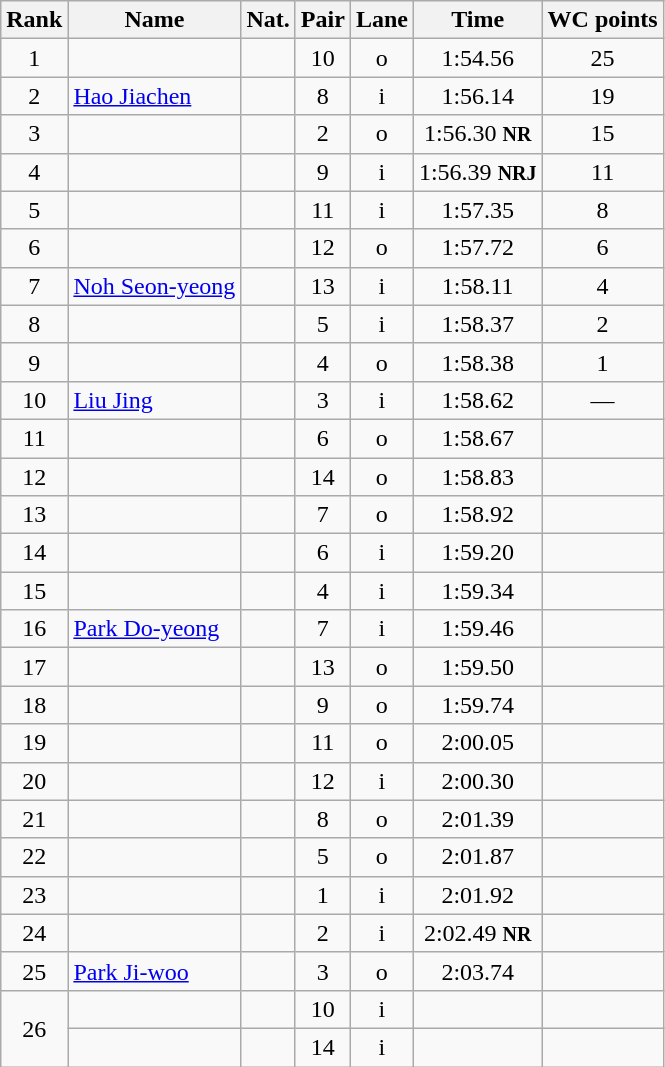<table class="wikitable sortable" style="text-align:center">
<tr>
<th>Rank</th>
<th>Name</th>
<th>Nat.</th>
<th>Pair</th>
<th>Lane</th>
<th>Time</th>
<th>WC points</th>
</tr>
<tr>
<td>1</td>
<td align=left></td>
<td></td>
<td>10</td>
<td>o</td>
<td>1:54.56</td>
<td>25</td>
</tr>
<tr>
<td>2</td>
<td align=left><a href='#'>Hao Jiachen</a></td>
<td></td>
<td>8</td>
<td>i</td>
<td>1:56.14</td>
<td>19</td>
</tr>
<tr>
<td>3</td>
<td align=left></td>
<td></td>
<td>2</td>
<td>o</td>
<td>1:56.30 <strong><small>NR</small></strong></td>
<td>15</td>
</tr>
<tr>
<td>4</td>
<td align=left></td>
<td></td>
<td>9</td>
<td>i</td>
<td>1:56.39 <strong><small>NRJ</small></strong></td>
<td>11</td>
</tr>
<tr>
<td>5</td>
<td align=left></td>
<td></td>
<td>11</td>
<td>i</td>
<td>1:57.35</td>
<td>8</td>
</tr>
<tr>
<td>6</td>
<td align=left></td>
<td></td>
<td>12</td>
<td>o</td>
<td>1:57.72</td>
<td>6</td>
</tr>
<tr>
<td>7</td>
<td align=left><a href='#'>Noh Seon-yeong</a></td>
<td></td>
<td>13</td>
<td>i</td>
<td>1:58.11</td>
<td>4</td>
</tr>
<tr>
<td>8</td>
<td align=left></td>
<td></td>
<td>5</td>
<td>i</td>
<td>1:58.37</td>
<td>2</td>
</tr>
<tr>
<td>9</td>
<td align=left></td>
<td></td>
<td>4</td>
<td>o</td>
<td>1:58.38</td>
<td>1</td>
</tr>
<tr>
<td>10</td>
<td align=left><a href='#'>Liu Jing</a></td>
<td></td>
<td>3</td>
<td>i</td>
<td>1:58.62</td>
<td>—</td>
</tr>
<tr>
<td>11</td>
<td align=left></td>
<td></td>
<td>6</td>
<td>o</td>
<td>1:58.67</td>
<td></td>
</tr>
<tr>
<td>12</td>
<td align=left></td>
<td></td>
<td>14</td>
<td>o</td>
<td>1:58.83</td>
<td></td>
</tr>
<tr>
<td>13</td>
<td align=left></td>
<td></td>
<td>7</td>
<td>o</td>
<td>1:58.92</td>
<td></td>
</tr>
<tr>
<td>14</td>
<td align=left></td>
<td></td>
<td>6</td>
<td>i</td>
<td>1:59.20</td>
<td></td>
</tr>
<tr>
<td>15</td>
<td align=left></td>
<td></td>
<td>4</td>
<td>i</td>
<td>1:59.34</td>
<td></td>
</tr>
<tr>
<td>16</td>
<td align=left><a href='#'>Park Do-yeong</a></td>
<td></td>
<td>7</td>
<td>i</td>
<td>1:59.46</td>
<td></td>
</tr>
<tr>
<td>17</td>
<td align=left></td>
<td></td>
<td>13</td>
<td>o</td>
<td>1:59.50</td>
<td></td>
</tr>
<tr>
<td>18</td>
<td align=left></td>
<td></td>
<td>9</td>
<td>o</td>
<td>1:59.74</td>
<td></td>
</tr>
<tr>
<td>19</td>
<td align=left></td>
<td></td>
<td>11</td>
<td>o</td>
<td>2:00.05</td>
<td></td>
</tr>
<tr>
<td>20</td>
<td align=left></td>
<td></td>
<td>12</td>
<td>i</td>
<td>2:00.30</td>
<td></td>
</tr>
<tr>
<td>21</td>
<td align=left></td>
<td></td>
<td>8</td>
<td>o</td>
<td>2:01.39</td>
<td></td>
</tr>
<tr>
<td>22</td>
<td align=left></td>
<td></td>
<td>5</td>
<td>o</td>
<td>2:01.87</td>
<td></td>
</tr>
<tr>
<td>23</td>
<td align=left></td>
<td></td>
<td>1</td>
<td>i</td>
<td>2:01.92</td>
<td></td>
</tr>
<tr>
<td>24</td>
<td align=left></td>
<td></td>
<td>2</td>
<td>i</td>
<td>2:02.49 <strong><small>NR</small></strong></td>
<td></td>
</tr>
<tr>
<td>25</td>
<td align=left><a href='#'>Park Ji-woo</a></td>
<td></td>
<td>3</td>
<td>o</td>
<td>2:03.74</td>
<td></td>
</tr>
<tr>
<td rowspan=2>26</td>
<td align=left></td>
<td></td>
<td>10</td>
<td>i</td>
<td></td>
<td></td>
</tr>
<tr>
<td align=left></td>
<td></td>
<td>14</td>
<td>i</td>
<td></td>
<td></td>
</tr>
</table>
